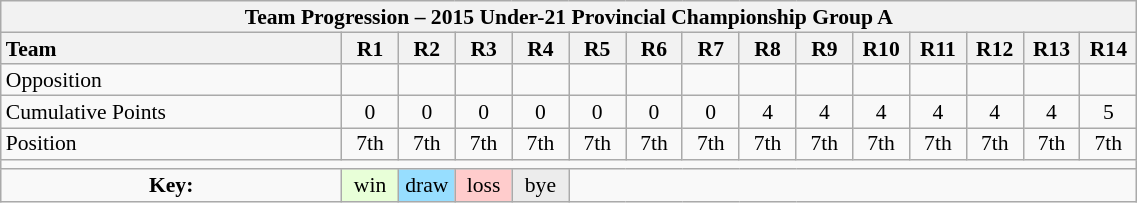<table class="wikitable collapsible" style="text-align:center; line-height:100%; width:60%; font-size:90%">
<tr>
<th colspan=100%>Team Progression – 2015 Under-21 Provincial Championship Group A</th>
</tr>
<tr>
<th style="text-align:left; width:30%;">Team</th>
<th style="width:5%;">R1</th>
<th style="width:5%;">R2</th>
<th style="width:5%;">R3</th>
<th style="width:5%;">R4</th>
<th style="width:5%;">R5</th>
<th style="width:5%;">R6</th>
<th style="width:5%;">R7</th>
<th style="width:5%;">R8</th>
<th style="width:5%;">R9</th>
<th style="width:5%;">R10</th>
<th style="width:5%;">R11</th>
<th style="width:5%;">R12</th>
<th style="width:5%;">R13</th>
<th style="width:5%;">R14</th>
</tr>
<tr>
<td align=left>Opposition</td>
<td></td>
<td></td>
<td></td>
<td></td>
<td></td>
<td></td>
<td> </td>
<td></td>
<td></td>
<td></td>
<td> </td>
<td></td>
<td></td>
<td></td>
</tr>
<tr>
<td align=left>Cumulative Points</td>
<td>0</td>
<td>0</td>
<td>0</td>
<td>0</td>
<td>0</td>
<td>0</td>
<td>0</td>
<td>4</td>
<td>4</td>
<td>4</td>
<td>4</td>
<td>4</td>
<td>4</td>
<td>5</td>
</tr>
<tr>
<td align=left>Position</td>
<td>7th</td>
<td>7th</td>
<td>7th</td>
<td>7th</td>
<td>7th</td>
<td>7th</td>
<td>7th</td>
<td>7th</td>
<td>7th</td>
<td>7th</td>
<td>7th</td>
<td>7th</td>
<td>7th</td>
<td>7th</td>
</tr>
<tr>
<td colspan="100%" style="text-align:center;"></td>
</tr>
<tr>
<td><strong>Key:</strong></td>
<td style="background:#E8FFD8;">win</td>
<td style="background:#97DEFF;">draw</td>
<td style="background:#FFCCCC;">loss</td>
<td style="background:#ECECEC;">bye</td>
<td colspan="100%"></td>
</tr>
</table>
